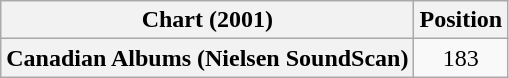<table class="wikitable plainrowheaders" style="text-align:center">
<tr>
<th scope="col">Chart (2001)</th>
<th scope="col">Position</th>
</tr>
<tr>
<th scope="row">Canadian Albums (Nielsen SoundScan)</th>
<td>183</td>
</tr>
</table>
